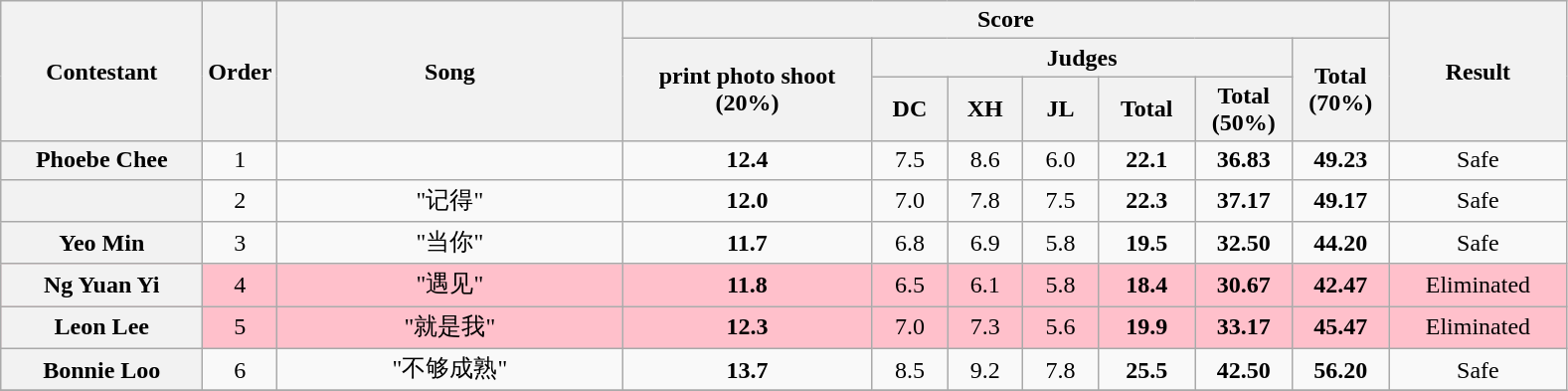<table class="wikitable plainrowheaders" style="text-align:center;">
<tr>
<th rowspan=3 scope="col" style="width:8em;">Contestant</th>
<th rowspan=3 scope="col">Order</th>
<th rowspan=3 scope="col" style="width:14em;">Song</th>
<th colspan=7>Score</th>
<th rowspan=3 scope="col" style="width:7em;">Result</th>
</tr>
<tr>
<th rowspan=2 scope="col" style="width:10em;"> print photo shoot<br>(20%)</th>
<th colspan=5 scope="col">Judges</th>
<th rowspan=2 style="width:3.6em;">Total<br>(70%)</th>
</tr>
<tr>
<th style="width:2.7em;">DC</th>
<th style="width:2.7em;">XH</th>
<th style="width:2.7em;">JL</th>
<th style="width:3.6em;">Total</th>
<th style="width:3.6em;">Total<br>(50%)</th>
</tr>
<tr>
<th scope="row">Phoebe Chee</th>
<td>1</td>
<td></td>
<td><strong>12.4</strong></td>
<td>7.5</td>
<td>8.6</td>
<td>6.0</td>
<td><strong>22.1</strong></td>
<td><strong>36.83</strong></td>
<td><strong>49.23</strong></td>
<td>Safe</td>
</tr>
<tr>
<th scope="row"></th>
<td>2</td>
<td>"记得"</td>
<td><strong>12.0</strong></td>
<td>7.0</td>
<td>7.8</td>
<td>7.5</td>
<td><strong>22.3</strong></td>
<td><strong>37.17</strong></td>
<td><strong>49.17</strong></td>
<td>Safe</td>
</tr>
<tr>
<th scope="row">Yeo Min</th>
<td>3</td>
<td>"当你"</td>
<td><strong>11.7</strong></td>
<td>6.8</td>
<td>6.9</td>
<td>5.8</td>
<td><strong>19.5</strong></td>
<td><strong>32.50</strong></td>
<td><strong>44.20</strong></td>
<td>Safe</td>
</tr>
<tr style="background:pink;">
<th scope="row">Ng Yuan Yi</th>
<td>4</td>
<td>"遇见"</td>
<td><strong>11.8</strong></td>
<td>6.5</td>
<td>6.1</td>
<td>5.8</td>
<td><strong>18.4</strong></td>
<td><strong>30.67</strong></td>
<td><strong>42.47</strong></td>
<td>Eliminated</td>
</tr>
<tr style="background:pink;">
<th scope="row">Leon Lee</th>
<td>5</td>
<td>"就是我"</td>
<td><strong>12.3</strong></td>
<td>7.0</td>
<td>7.3</td>
<td>5.6</td>
<td><strong>19.9</strong></td>
<td><strong>33.17</strong></td>
<td><strong>45.47</strong></td>
<td>Eliminated</td>
</tr>
<tr>
<th scope="row">Bonnie Loo</th>
<td>6</td>
<td>"不够成熟"</td>
<td><strong>13.7</strong></td>
<td>8.5</td>
<td>9.2</td>
<td>7.8</td>
<td><strong>25.5</strong></td>
<td><strong>42.50</strong></td>
<td><strong>56.20</strong></td>
<td>Safe</td>
</tr>
<tr>
</tr>
</table>
